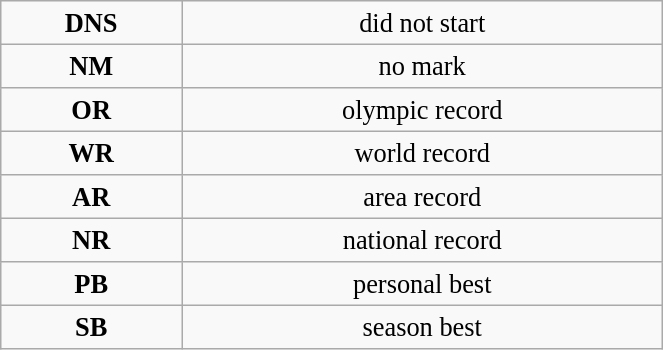<table class="wikitable" style=" text-align:center; font-size:110%;" width="35%">
<tr>
<td><strong>DNS</strong></td>
<td>did not start</td>
</tr>
<tr>
<td><strong>NM</strong></td>
<td>no mark</td>
</tr>
<tr>
<td><strong>OR</strong></td>
<td>olympic record</td>
</tr>
<tr>
<td><strong>WR</strong></td>
<td>world record</td>
</tr>
<tr>
<td><strong>AR</strong></td>
<td>area record</td>
</tr>
<tr>
<td><strong>NR</strong></td>
<td>national record</td>
</tr>
<tr>
<td><strong>PB</strong></td>
<td>personal best</td>
</tr>
<tr>
<td><strong>SB</strong></td>
<td>season best</td>
</tr>
</table>
